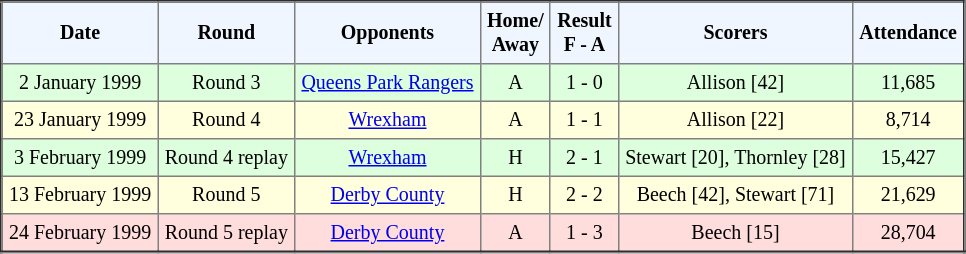<table border="2" cellpadding="4" style="border-collapse:collapse; text-align:center; font-size:smaller;">
<tr style="background:#f0f6ff;">
<th><strong>Date</strong></th>
<th><strong>Round</strong></th>
<th><strong>Opponents</strong></th>
<th><strong>Home/<br>Away</strong></th>
<th><strong>Result<br>F - A</strong></th>
<th><strong>Scorers</strong></th>
<th><strong>Attendance</strong></th>
</tr>
<tr bgcolor="#ddffdd">
<td>2 January 1999</td>
<td>Round 3</td>
<td><a href='#'>Queens Park Rangers</a></td>
<td>A</td>
<td>1 - 0</td>
<td>Allison [42]</td>
<td>11,685</td>
</tr>
<tr bgcolor="#ffffdd">
<td>23 January 1999</td>
<td>Round 4</td>
<td><a href='#'>Wrexham</a></td>
<td>A</td>
<td>1 - 1</td>
<td>Allison [22]</td>
<td>8,714</td>
</tr>
<tr bgcolor="#ddffdd">
<td>3 February 1999</td>
<td>Round 4 replay</td>
<td><a href='#'>Wrexham</a></td>
<td>H</td>
<td>2 - 1</td>
<td>Stewart [20], Thornley [28]</td>
<td>15,427</td>
</tr>
<tr bgcolor="#ffffdd">
<td>13 February 1999</td>
<td>Round 5</td>
<td><a href='#'>Derby County</a></td>
<td>H</td>
<td>2 - 2</td>
<td>Beech [42], Stewart [71]</td>
<td>21,629</td>
</tr>
<tr bgcolor="#ffdddd">
<td>24 February 1999</td>
<td>Round 5 replay</td>
<td><a href='#'>Derby County</a></td>
<td>A</td>
<td>1 - 3</td>
<td>Beech [15]</td>
<td>28,704</td>
</tr>
</table>
